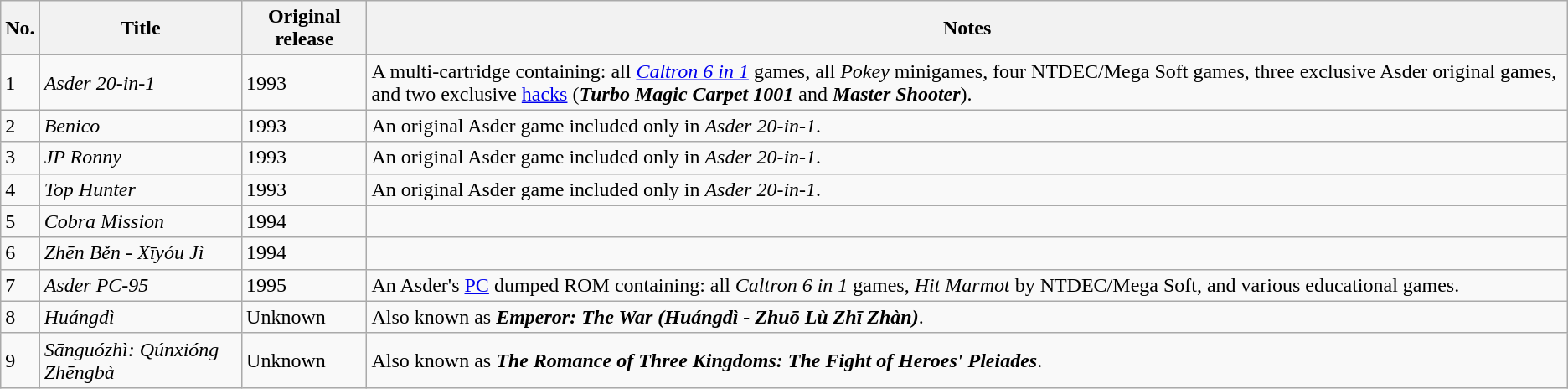<table class="wikitable sortable" border="1">
<tr>
<th scope="col">No.</th>
<th scope="col">Title</th>
<th scope="col">Original release</th>
<th scope="col">Notes</th>
</tr>
<tr>
<td>1</td>
<td><em>Asder 20-in-1</em></td>
<td>1993</td>
<td>A multi-cartridge containing: all <em><a href='#'>Caltron 6 in 1</a></em> games, all <em>Pokey</em> minigames, four NTDEC/Mega Soft games, three exclusive Asder original games, and two exclusive <a href='#'>hacks</a> (<strong><em>Turbo Magic Carpet 1001</em></strong> and <strong><em>Master Shooter</em></strong>).</td>
</tr>
<tr>
<td>2</td>
<td><em>Benico</em></td>
<td>1993</td>
<td>An original Asder game included only in <em>Asder 20-in-1</em>.</td>
</tr>
<tr>
<td>3</td>
<td><em>JP Ronny</em></td>
<td>1993</td>
<td>An original Asder game included only in <em>Asder 20-in-1</em>.</td>
</tr>
<tr>
<td>4</td>
<td><em>Top Hunter</em></td>
<td>1993</td>
<td>An original Asder game included only in <em>Asder 20-in-1</em>.</td>
</tr>
<tr>
<td>5</td>
<td><em>Cobra Mission</em></td>
<td>1994</td>
<td></td>
</tr>
<tr>
<td>6</td>
<td><em>Zhēn Běn - Xīyóu Jì</em></td>
<td>1994</td>
<td></td>
</tr>
<tr>
<td>7</td>
<td><em>Asder PC-95</em></td>
<td>1995</td>
<td>An Asder's <a href='#'>PC</a> dumped ROM containing: all <em>Caltron 6 in 1</em> games, <em>Hit Marmot</em> by NTDEC/Mega Soft, and various educational games.</td>
</tr>
<tr>
<td>8</td>
<td><em>Huángdì</em></td>
<td>Unknown</td>
<td>Also known as <strong><em>Emperor: The War (Huángdì - Zhuō Lù Zhī Zhàn)</em></strong>.</td>
</tr>
<tr>
<td>9</td>
<td><em>Sānguózhì: Qúnxióng Zhēngbà</em></td>
<td>Unknown</td>
<td>Also known as <strong><em>The Romance of Three Kingdoms: The Fight of Heroes' Pleiades</em></strong>.</td>
</tr>
</table>
